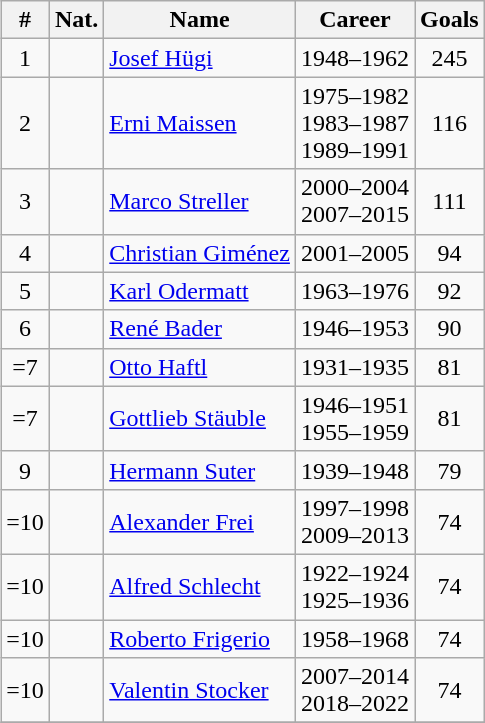<table class="wikitable sortable" align="right" style="text-align:center">
<tr>
<th class="unsortable">#</th>
<th class="unsortable">Nat.</th>
<th class="unsortable">Name</th>
<th class="unsortable">Career</th>
<th>Goals</th>
</tr>
<tr>
<td>1</td>
<td></td>
<td align="left"><a href='#'>Josef Hügi</a></td>
<td>1948–1962</td>
<td>245</td>
</tr>
<tr>
<td>2</td>
<td></td>
<td align="left"><a href='#'>Erni Maissen</a></td>
<td>1975–1982<br>1983–1987<br>1989–1991</td>
<td>116</td>
</tr>
<tr>
<td>3</td>
<td></td>
<td align="left"><a href='#'>Marco Streller</a></td>
<td>2000–2004<br>2007–2015</td>
<td>111</td>
</tr>
<tr>
<td>4</td>
<td></td>
<td align="left"><a href='#'>Christian Giménez</a></td>
<td>2001–2005</td>
<td>94</td>
</tr>
<tr>
<td>5</td>
<td></td>
<td align="left"><a href='#'>Karl Odermatt</a></td>
<td>1963–1976</td>
<td>92</td>
</tr>
<tr>
<td>6</td>
<td></td>
<td align="left"><a href='#'>René Bader</a></td>
<td>1946–1953</td>
<td>90</td>
</tr>
<tr>
<td>=7</td>
<td></td>
<td align="left"><a href='#'>Otto Haftl</a></td>
<td>1931–1935</td>
<td>81</td>
</tr>
<tr>
<td>=7</td>
<td></td>
<td align="left"><a href='#'>Gottlieb Stäuble</a></td>
<td>1946–1951<br>1955–1959</td>
<td>81</td>
</tr>
<tr>
<td>9</td>
<td></td>
<td align="left"><a href='#'>Hermann Suter</a></td>
<td>1939–1948</td>
<td>79</td>
</tr>
<tr>
<td>=10</td>
<td></td>
<td align="left"><a href='#'>Alexander Frei</a></td>
<td>1997–1998<br>2009–2013</td>
<td>74</td>
</tr>
<tr>
<td>=10</td>
<td></td>
<td align="left"><a href='#'>Alfred Schlecht</a></td>
<td>1922–1924<br>1925–1936</td>
<td>74</td>
</tr>
<tr>
<td>=10</td>
<td></td>
<td align="left"><a href='#'>Roberto Frigerio</a></td>
<td>1958–1968</td>
<td>74</td>
</tr>
<tr>
<td>=10</td>
<td></td>
<td align="left"><a href='#'>Valentin Stocker</a></td>
<td>2007–2014<br>2018–2022</td>
<td>74</td>
</tr>
<tr>
</tr>
</table>
